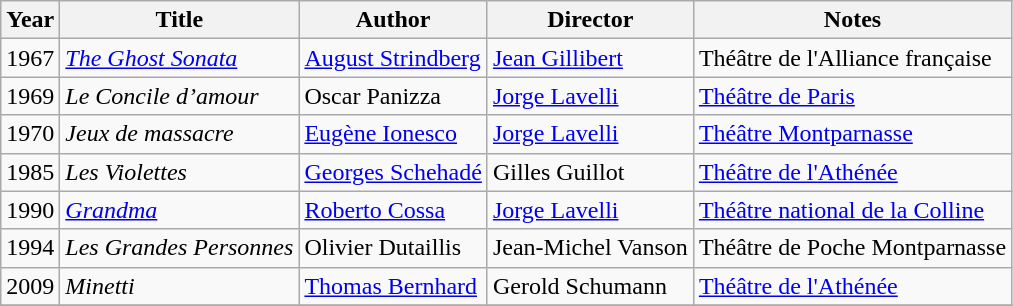<table class="wikitable">
<tr>
<th>Year</th>
<th>Title</th>
<th>Author</th>
<th>Director</th>
<th>Notes</th>
</tr>
<tr>
<td>1967</td>
<td><em><a href='#'>The Ghost Sonata</a></em></td>
<td><a href='#'>August Strindberg</a></td>
<td><a href='#'>Jean Gillibert</a></td>
<td>Théâtre de l'Alliance française</td>
</tr>
<tr>
<td>1969</td>
<td><em>Le Concile d’amour</em></td>
<td>Oscar Panizza</td>
<td><a href='#'>Jorge Lavelli</a></td>
<td><a href='#'>Théâtre de Paris</a></td>
</tr>
<tr>
<td>1970</td>
<td><em>Jeux de massacre</em></td>
<td><a href='#'>Eugène Ionesco</a></td>
<td><a href='#'>Jorge Lavelli</a></td>
<td><a href='#'>Théâtre Montparnasse</a></td>
</tr>
<tr>
<td>1985</td>
<td><em>Les Violettes</em></td>
<td><a href='#'>Georges Schehadé</a></td>
<td>Gilles Guillot</td>
<td><a href='#'>Théâtre de l'Athénée</a></td>
</tr>
<tr>
<td>1990</td>
<td><em><a href='#'>Grandma</a></em></td>
<td><a href='#'>Roberto Cossa</a></td>
<td><a href='#'>Jorge Lavelli</a></td>
<td><a href='#'>Théâtre national de la Colline</a></td>
</tr>
<tr>
<td>1994</td>
<td><em>Les Grandes Personnes</em></td>
<td>Olivier Dutaillis</td>
<td>Jean-Michel Vanson</td>
<td>Théâtre de Poche Montparnasse</td>
</tr>
<tr>
<td>2009</td>
<td><em>Minetti</em></td>
<td><a href='#'>Thomas Bernhard</a></td>
<td>Gerold Schumann</td>
<td><a href='#'>Théâtre de l'Athénée</a></td>
</tr>
<tr>
</tr>
</table>
